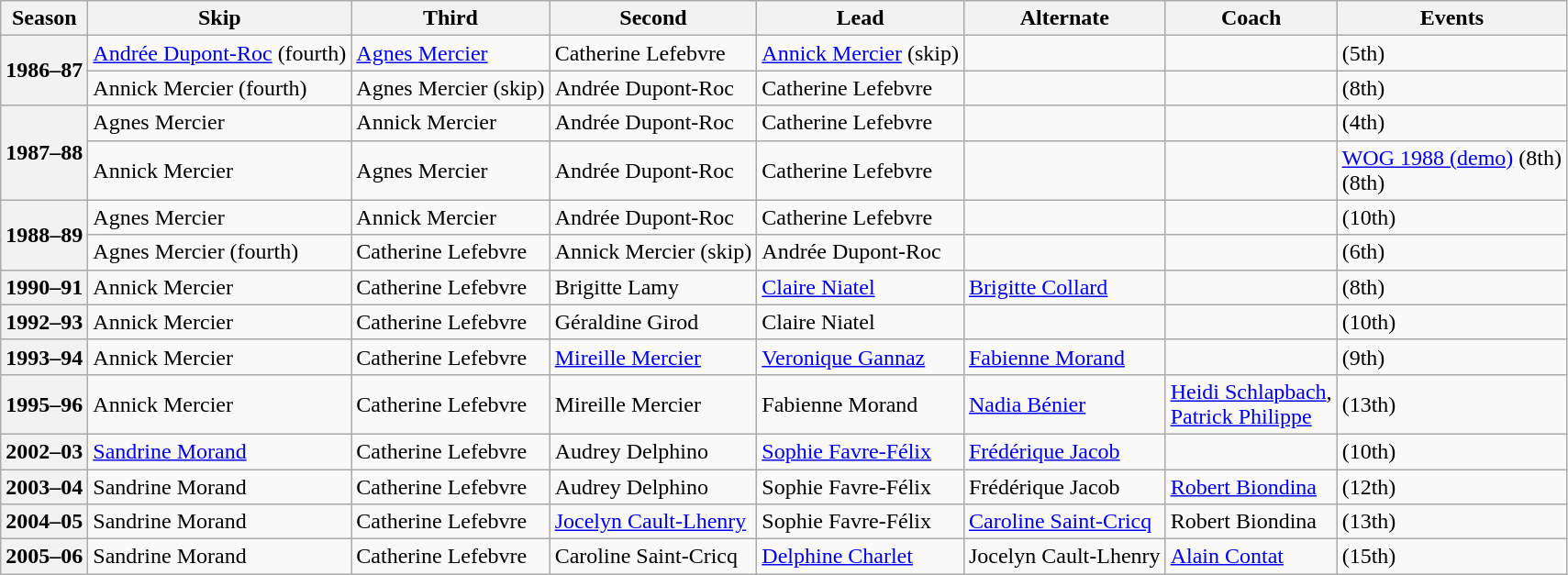<table class="wikitable">
<tr>
<th scope="col">Season</th>
<th scope="col">Skip</th>
<th scope="col">Third</th>
<th scope="col">Second</th>
<th scope="col">Lead</th>
<th scope="col">Alternate</th>
<th scope="col">Coach</th>
<th scope="col">Events</th>
</tr>
<tr>
<th scope="row" rowspan="2">1986–87</th>
<td><a href='#'>Andrée Dupont-Roc</a> (fourth)</td>
<td><a href='#'>Agnes Mercier</a></td>
<td>Catherine Lefebvre</td>
<td><a href='#'>Annick Mercier</a> (skip)</td>
<td></td>
<td></td>
<td> (5th)</td>
</tr>
<tr>
<td>Annick Mercier (fourth)</td>
<td>Agnes Mercier (skip)</td>
<td>Andrée Dupont-Roc</td>
<td>Catherine Lefebvre</td>
<td></td>
<td></td>
<td> (8th)</td>
</tr>
<tr>
<th scope="row" rowspan="2">1987–88</th>
<td>Agnes Mercier</td>
<td>Annick Mercier</td>
<td>Andrée Dupont-Roc</td>
<td>Catherine Lefebvre</td>
<td></td>
<td></td>
<td> (4th)</td>
</tr>
<tr>
<td>Annick Mercier</td>
<td>Agnes Mercier</td>
<td>Andrée Dupont-Roc</td>
<td>Catherine Lefebvre</td>
<td></td>
<td></td>
<td><a href='#'>WOG 1988 (demo)</a> (8th)<br> (8th)</td>
</tr>
<tr>
<th scope="row" rowspan="2">1988–89</th>
<td>Agnes Mercier</td>
<td>Annick Mercier</td>
<td>Andrée Dupont-Roc</td>
<td>Catherine Lefebvre</td>
<td></td>
<td></td>
<td> (10th)</td>
</tr>
<tr>
<td>Agnes Mercier (fourth)</td>
<td>Catherine Lefebvre</td>
<td>Annick Mercier (skip)</td>
<td>Andrée Dupont-Roc</td>
<td></td>
<td></td>
<td> (6th)</td>
</tr>
<tr>
<th scope="row">1990–91</th>
<td>Annick Mercier</td>
<td>Catherine Lefebvre</td>
<td>Brigitte Lamy</td>
<td><a href='#'>Claire Niatel</a></td>
<td><a href='#'>Brigitte Collard</a></td>
<td></td>
<td> (8th)</td>
</tr>
<tr>
<th scope="row">1992–93</th>
<td>Annick Mercier</td>
<td>Catherine Lefebvre</td>
<td>Géraldine Girod</td>
<td>Claire Niatel</td>
<td></td>
<td></td>
<td> (10th)</td>
</tr>
<tr>
<th scope="row">1993–94</th>
<td>Annick Mercier</td>
<td>Catherine Lefebvre</td>
<td><a href='#'>Mireille Mercier</a></td>
<td><a href='#'>Veronique Gannaz</a></td>
<td><a href='#'>Fabienne Morand</a></td>
<td></td>
<td> (9th)</td>
</tr>
<tr>
<th scope="row">1995–96</th>
<td>Annick Mercier</td>
<td>Catherine Lefebvre</td>
<td>Mireille Mercier</td>
<td>Fabienne Morand</td>
<td><a href='#'>Nadia Bénier</a></td>
<td><a href='#'>Heidi Schlapbach</a>,<br><a href='#'>Patrick Philippe</a></td>
<td> (13th)</td>
</tr>
<tr>
<th scope="row">2002–03</th>
<td><a href='#'>Sandrine Morand</a></td>
<td>Catherine Lefebvre</td>
<td>Audrey Delphino</td>
<td><a href='#'>Sophie Favre-Félix</a></td>
<td><a href='#'>Frédérique Jacob</a></td>
<td></td>
<td> (10th)</td>
</tr>
<tr>
<th scope="row">2003–04</th>
<td>Sandrine Morand</td>
<td>Catherine Lefebvre</td>
<td>Audrey Delphino</td>
<td>Sophie Favre-Félix</td>
<td>Frédérique Jacob</td>
<td><a href='#'>Robert Biondina</a></td>
<td> (12th)</td>
</tr>
<tr>
<th scope="row">2004–05</th>
<td>Sandrine Morand</td>
<td>Catherine Lefebvre</td>
<td><a href='#'>Jocelyn Cault-Lhenry</a></td>
<td>Sophie Favre-Félix</td>
<td><a href='#'>Caroline Saint-Cricq</a></td>
<td>Robert Biondina</td>
<td> (13th)</td>
</tr>
<tr>
<th scope="row">2005–06</th>
<td>Sandrine Morand</td>
<td>Catherine Lefebvre</td>
<td>Caroline Saint-Cricq</td>
<td><a href='#'>Delphine Charlet</a></td>
<td>Jocelyn Cault-Lhenry</td>
<td><a href='#'>Alain Contat</a></td>
<td> (15th)</td>
</tr>
</table>
